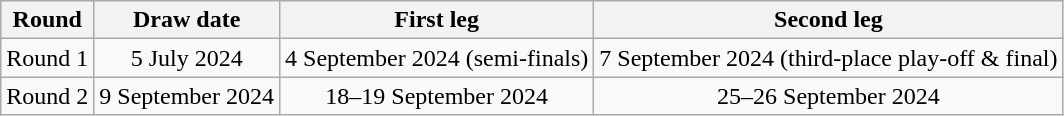<table class="wikitable" style="text-align:center">
<tr>
<th>Round</th>
<th>Draw date</th>
<th>First leg</th>
<th>Second leg</th>
</tr>
<tr>
<td>Round 1</td>
<td>5 July 2024</td>
<td>4 September 2024 (semi-finals)</td>
<td>7 September 2024 (third-place play-off & final)</td>
</tr>
<tr>
<td>Round 2</td>
<td>9 September 2024</td>
<td>18–19 September 2024</td>
<td>25–26 September 2024</td>
</tr>
</table>
